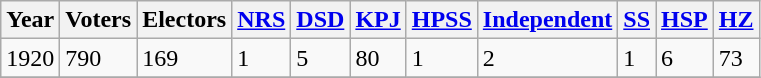<table class="wikitable sortable sticky-header">
<tr>
<th>Year</th>
<th>Voters</th>
<th>Electors</th>
<th><a href='#'>NRS</a></th>
<th><a href='#'>DSD</a></th>
<th><a href='#'>KPJ</a></th>
<th><a href='#'>HPSS</a></th>
<th><a href='#'>Independent</a></th>
<th><a href='#'>SS</a></th>
<th><a href='#'>HSP</a></th>
<th><a href='#'>HZ</a></th>
</tr>
<tr>
<td>1920</td>
<td>790</td>
<td>169</td>
<td>1</td>
<td>5</td>
<td>80</td>
<td>1</td>
<td>2</td>
<td>1</td>
<td>6</td>
<td>73</td>
</tr>
<tr>
</tr>
</table>
